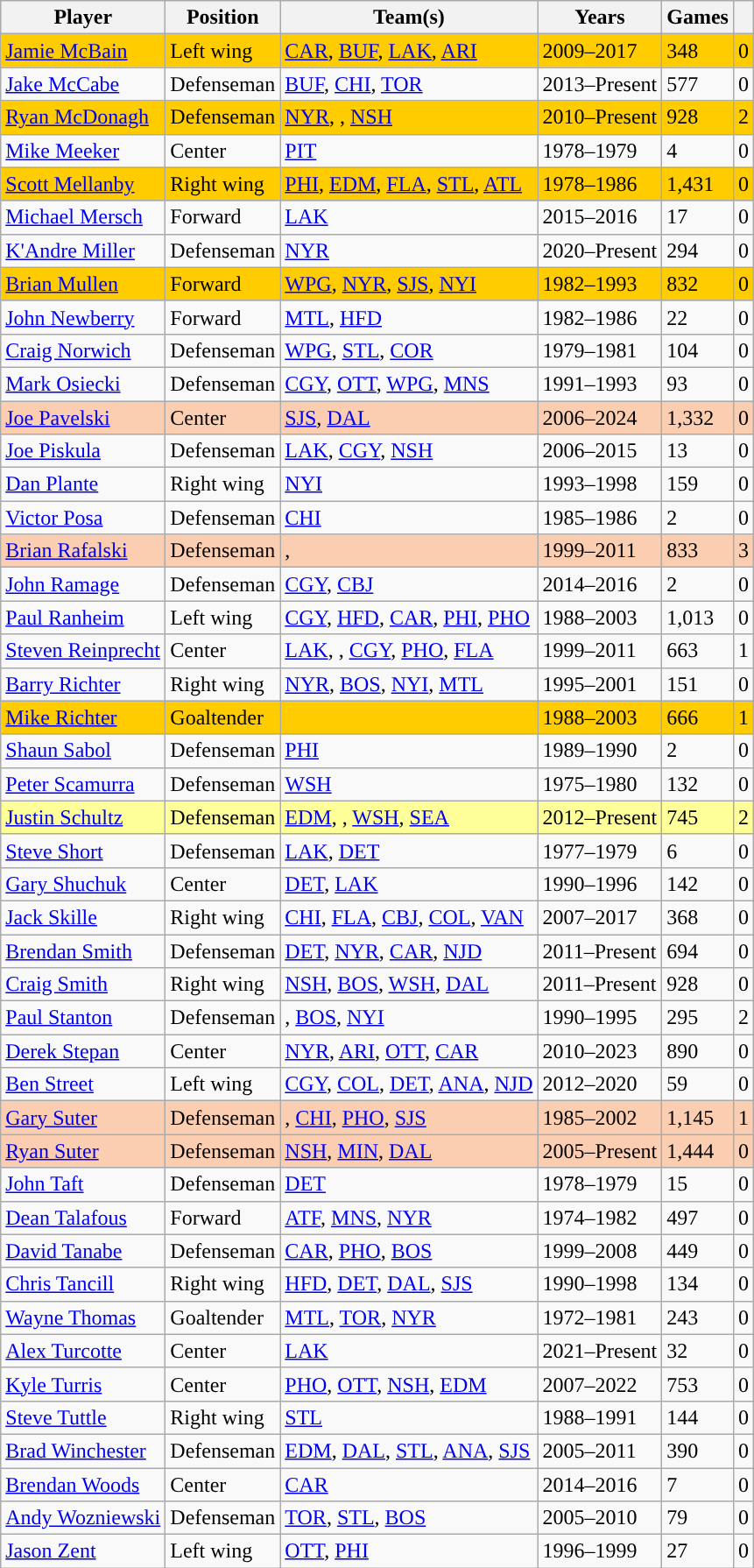<table class="wikitable sortable">
<tr>
<th>Player</th>
<th>Position</th>
<th>Team(s)</th>
<th>Years</th>
<th>Games</th>
<th><a href='#'></a></th>
</tr>
<tr style="background:#fc0;">
<td><a href='#'>Jamie McBain</a></td>
<td>Left wing</td>
<td><a href='#'>CAR</a>, <a href='#'>BUF</a>, <a href='#'>LAK</a>, <a href='#'>ARI</a></td>
<td>2009–2017</td>
<td>348</td>
<td>0</td>
</tr>
<tr>
<td><a href='#'>Jake McCabe</a></td>
<td>Defenseman</td>
<td><a href='#'>BUF</a>, <a href='#'>CHI</a>, <a href='#'>TOR</a></td>
<td>2013–Present</td>
<td>577</td>
<td>0</td>
</tr>
<tr style="background:#fc0;">
<td><a href='#'>Ryan McDonagh</a></td>
<td>Defenseman</td>
<td><a href='#'>NYR</a>, <span><strong></strong></span>, <a href='#'>NSH</a></td>
<td>2010–Present</td>
<td>928</td>
<td>2</td>
</tr>
<tr>
<td><a href='#'>Mike Meeker</a></td>
<td>Center</td>
<td><a href='#'>PIT</a></td>
<td>1978–1979</td>
<td>4</td>
<td>0</td>
</tr>
<tr style="background:#fc0;">
<td><a href='#'>Scott Mellanby</a></td>
<td>Right wing</td>
<td><a href='#'>PHI</a>, <a href='#'>EDM</a>, <a href='#'>FLA</a>, <a href='#'>STL</a>, <a href='#'>ATL</a></td>
<td>1978–1986</td>
<td>1,431</td>
<td>0</td>
</tr>
<tr>
<td><a href='#'>Michael Mersch</a></td>
<td>Forward</td>
<td><a href='#'>LAK</a></td>
<td>2015–2016</td>
<td>17</td>
<td>0</td>
</tr>
<tr>
<td><a href='#'>K'Andre Miller</a></td>
<td>Defenseman</td>
<td><a href='#'>NYR</a></td>
<td>2020–Present</td>
<td>294</td>
<td>0</td>
</tr>
<tr style="background:#fc0;">
<td><a href='#'>Brian Mullen</a></td>
<td>Forward</td>
<td><a href='#'>WPG</a>, <a href='#'>NYR</a>, <a href='#'>SJS</a>, <a href='#'>NYI</a></td>
<td>1982–1993</td>
<td>832</td>
<td>0</td>
</tr>
<tr>
<td><a href='#'>John Newberry</a></td>
<td>Forward</td>
<td><a href='#'>MTL</a>, <a href='#'>HFD</a></td>
<td>1982–1986</td>
<td>22</td>
<td>0</td>
</tr>
<tr>
<td><a href='#'>Craig Norwich</a></td>
<td>Defenseman</td>
<td><a href='#'>WPG</a>, <a href='#'>STL</a>, <a href='#'>COR</a></td>
<td>1979–1981</td>
<td>104</td>
<td>0</td>
</tr>
<tr>
<td><a href='#'>Mark Osiecki</a></td>
<td>Defenseman</td>
<td><a href='#'>CGY</a>, <a href='#'>OTT</a>, <a href='#'>WPG</a>, <a href='#'>MNS</a></td>
<td>1991–1993</td>
<td>93</td>
<td>0</td>
</tr>
<tr style="background:#fbceb1;">
<td><a href='#'>Joe Pavelski</a></td>
<td>Center</td>
<td><a href='#'>SJS</a>, <a href='#'>DAL</a></td>
<td>2006–2024</td>
<td>1,332</td>
<td>0</td>
</tr>
<tr>
<td><a href='#'>Joe Piskula</a></td>
<td>Defenseman</td>
<td><a href='#'>LAK</a>, <a href='#'>CGY</a>, <a href='#'>NSH</a></td>
<td>2006–2015</td>
<td>13</td>
<td>0</td>
</tr>
<tr>
<td><a href='#'>Dan Plante</a></td>
<td>Right wing</td>
<td><a href='#'>NYI</a></td>
<td>1993–1998</td>
<td>159</td>
<td>0</td>
</tr>
<tr>
<td><a href='#'>Victor Posa</a></td>
<td>Defenseman</td>
<td><a href='#'>CHI</a></td>
<td>1985–1986</td>
<td>2</td>
<td>0</td>
</tr>
<tr style="background:#fbceb1;">
<td><a href='#'>Brian Rafalski</a></td>
<td>Defenseman</td>
<td><span><strong></strong></span>, <span><strong></strong></span></td>
<td>1999–2011</td>
<td>833</td>
<td>3</td>
</tr>
<tr>
<td><a href='#'>John Ramage</a></td>
<td>Defenseman</td>
<td><a href='#'>CGY</a>, <a href='#'>CBJ</a></td>
<td>2014–2016</td>
<td>2</td>
<td>0</td>
</tr>
<tr>
<td><a href='#'>Paul Ranheim</a></td>
<td>Left wing</td>
<td><a href='#'>CGY</a>, <a href='#'>HFD</a>, <a href='#'>CAR</a>, <a href='#'>PHI</a>, <a href='#'>PHO</a></td>
<td>1988–2003</td>
<td>1,013</td>
<td>0</td>
</tr>
<tr>
<td><a href='#'>Steven Reinprecht</a></td>
<td>Center</td>
<td><a href='#'>LAK</a>, <span><strong></strong></span>, <a href='#'>CGY</a>, <a href='#'>PHO</a>, <a href='#'>FLA</a></td>
<td>1999–2011</td>
<td>663</td>
<td>1</td>
</tr>
<tr>
<td><a href='#'>Barry Richter</a></td>
<td>Right wing</td>
<td><a href='#'>NYR</a>, <a href='#'>BOS</a>, <a href='#'>NYI</a>, <a href='#'>MTL</a></td>
<td>1995–2001</td>
<td>151</td>
<td>0</td>
</tr>
<tr style="background:#fc0;">
<td><a href='#'>Mike Richter</a></td>
<td>Goaltender</td>
<td><span><strong></strong></span></td>
<td>1988–2003</td>
<td>666</td>
<td>1</td>
</tr>
<tr>
<td><a href='#'>Shaun Sabol</a></td>
<td>Defenseman</td>
<td><a href='#'>PHI</a></td>
<td>1989–1990</td>
<td>2</td>
<td>0</td>
</tr>
<tr>
<td><a href='#'>Peter Scamurra</a></td>
<td>Defenseman</td>
<td><a href='#'>WSH</a></td>
<td>1975–1980</td>
<td>132</td>
<td>0</td>
</tr>
<tr style="background:#ff9;">
<td><a href='#'>Justin Schultz</a></td>
<td>Defenseman</td>
<td><a href='#'>EDM</a>, <span><strong></strong></span>, <a href='#'>WSH</a>, <a href='#'>SEA</a></td>
<td>2012–Present</td>
<td>745</td>
<td>2</td>
</tr>
<tr>
<td><a href='#'>Steve Short</a></td>
<td>Defenseman</td>
<td><a href='#'>LAK</a>, <a href='#'>DET</a></td>
<td>1977–1979</td>
<td>6</td>
<td>0</td>
</tr>
<tr>
<td><a href='#'>Gary Shuchuk</a></td>
<td>Center</td>
<td><a href='#'>DET</a>, <a href='#'>LAK</a></td>
<td>1990–1996</td>
<td>142</td>
<td>0</td>
</tr>
<tr>
<td><a href='#'>Jack Skille</a></td>
<td>Right wing</td>
<td><a href='#'>CHI</a>, <a href='#'>FLA</a>, <a href='#'>CBJ</a>, <a href='#'>COL</a>, <a href='#'>VAN</a></td>
<td>2007–2017</td>
<td>368</td>
<td>0</td>
</tr>
<tr>
<td><a href='#'>Brendan Smith</a></td>
<td>Defenseman</td>
<td><a href='#'>DET</a>, <a href='#'>NYR</a>, <a href='#'>CAR</a>, <a href='#'>NJD</a></td>
<td>2011–Present</td>
<td>694</td>
<td>0</td>
</tr>
<tr>
<td><a href='#'>Craig Smith</a></td>
<td>Right wing</td>
<td><a href='#'>NSH</a>, <a href='#'>BOS</a>, <a href='#'>WSH</a>, <a href='#'>DAL</a></td>
<td>2011–Present</td>
<td>928</td>
<td>0</td>
</tr>
<tr>
<td><a href='#'>Paul Stanton</a></td>
<td>Defenseman</td>
<td><span><strong></strong></span>, <a href='#'>BOS</a>, <a href='#'>NYI</a></td>
<td>1990–1995</td>
<td>295</td>
<td>2</td>
</tr>
<tr>
<td><a href='#'>Derek Stepan</a></td>
<td>Center</td>
<td><a href='#'>NYR</a>, <a href='#'>ARI</a>, <a href='#'>OTT</a>, <a href='#'>CAR</a></td>
<td>2010–2023</td>
<td>890</td>
<td>0</td>
</tr>
<tr>
<td><a href='#'>Ben Street</a></td>
<td>Left wing</td>
<td><a href='#'>CGY</a>, <a href='#'>COL</a>, <a href='#'>DET</a>, <a href='#'>ANA</a>, <a href='#'>NJD</a></td>
<td>2012–2020</td>
<td>59</td>
<td>0</td>
</tr>
<tr style="background:#fbceb1;">
<td><a href='#'>Gary Suter</a></td>
<td>Defenseman</td>
<td><span><strong></strong></span>, <a href='#'>CHI</a>, <a href='#'>PHO</a>, <a href='#'>SJS</a></td>
<td>1985–2002</td>
<td>1,145</td>
<td>1</td>
</tr>
<tr style="background:#fbceb1;">
<td><a href='#'>Ryan Suter</a></td>
<td>Defenseman</td>
<td><a href='#'>NSH</a>, <a href='#'>MIN</a>, <a href='#'>DAL</a></td>
<td>2005–Present</td>
<td>1,444</td>
<td>0</td>
</tr>
<tr>
<td><a href='#'>John Taft</a></td>
<td>Defenseman</td>
<td><a href='#'>DET</a></td>
<td>1978–1979</td>
<td>15</td>
<td>0</td>
</tr>
<tr>
<td><a href='#'>Dean Talafous</a></td>
<td>Forward</td>
<td><a href='#'>ATF</a>, <a href='#'>MNS</a>, <a href='#'>NYR</a></td>
<td>1974–1982</td>
<td>497</td>
<td>0</td>
</tr>
<tr>
<td><a href='#'>David Tanabe</a></td>
<td>Defenseman</td>
<td><a href='#'>CAR</a>, <a href='#'>PHO</a>, <a href='#'>BOS</a></td>
<td>1999–2008</td>
<td>449</td>
<td>0</td>
</tr>
<tr>
<td><a href='#'>Chris Tancill</a></td>
<td>Right wing</td>
<td><a href='#'>HFD</a>, <a href='#'>DET</a>, <a href='#'>DAL</a>, <a href='#'>SJS</a></td>
<td>1990–1998</td>
<td>134</td>
<td>0</td>
</tr>
<tr>
<td><a href='#'>Wayne Thomas</a></td>
<td>Goaltender</td>
<td><a href='#'>MTL</a>, <a href='#'>TOR</a>, <a href='#'>NYR</a></td>
<td>1972–1981</td>
<td>243</td>
<td>0</td>
</tr>
<tr>
<td><a href='#'>Alex Turcotte</a></td>
<td>Center</td>
<td><a href='#'>LAK</a></td>
<td>2021–Present</td>
<td>32</td>
<td>0</td>
</tr>
<tr>
<td><a href='#'>Kyle Turris</a></td>
<td>Center</td>
<td><a href='#'>PHO</a>, <a href='#'>OTT</a>, <a href='#'>NSH</a>, <a href='#'>EDM</a></td>
<td>2007–2022</td>
<td>753</td>
<td>0</td>
</tr>
<tr>
<td><a href='#'>Steve Tuttle</a></td>
<td>Right wing</td>
<td><a href='#'>STL</a></td>
<td>1988–1991</td>
<td>144</td>
<td>0</td>
</tr>
<tr>
<td><a href='#'>Brad Winchester</a></td>
<td>Defenseman</td>
<td><a href='#'>EDM</a>, <a href='#'>DAL</a>, <a href='#'>STL</a>, <a href='#'>ANA</a>, <a href='#'>SJS</a></td>
<td>2005–2011</td>
<td>390</td>
<td>0</td>
</tr>
<tr>
<td><a href='#'>Brendan Woods</a></td>
<td>Center</td>
<td><a href='#'>CAR</a></td>
<td>2014–2016</td>
<td>7</td>
<td>0</td>
</tr>
<tr>
<td><a href='#'>Andy Wozniewski</a></td>
<td>Defenseman</td>
<td><a href='#'>TOR</a>, <a href='#'>STL</a>, <a href='#'>BOS</a></td>
<td>2005–2010</td>
<td>79</td>
<td>0</td>
</tr>
<tr>
<td><a href='#'>Jason Zent</a></td>
<td>Left wing</td>
<td><a href='#'>OTT</a>, <a href='#'>PHI</a></td>
<td>1996–1999</td>
<td>27</td>
<td>0</td>
</tr>
</table>
